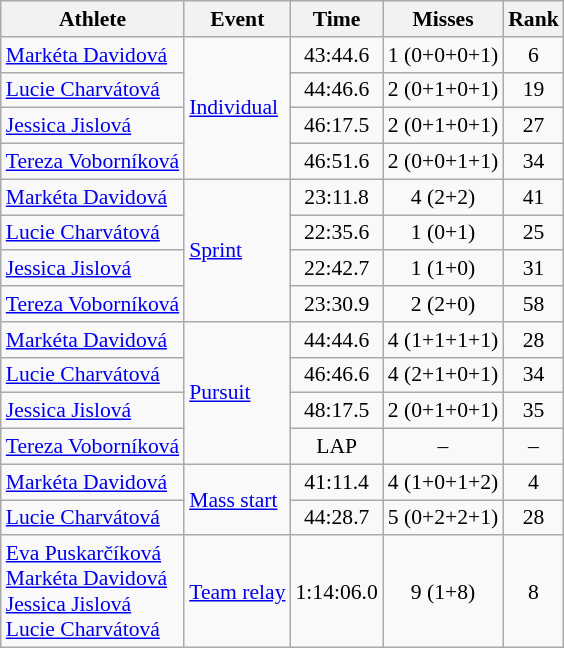<table class="wikitable" style="font-size:90%">
<tr>
<th>Athlete</th>
<th>Event</th>
<th>Time</th>
<th>Misses</th>
<th>Rank</th>
</tr>
<tr align=center>
<td align=left><a href='#'>Markéta Davidová</a></td>
<td align=left rowspan=4><a href='#'>Individual</a></td>
<td>43:44.6</td>
<td>1 (0+0+0+1)</td>
<td>6</td>
</tr>
<tr align=center>
<td align=left><a href='#'>Lucie Charvátová</a></td>
<td>44:46.6</td>
<td>2 (0+1+0+1)</td>
<td>19</td>
</tr>
<tr align=center>
<td align=left><a href='#'>Jessica Jislová</a></td>
<td>46:17.5</td>
<td>2 (0+1+0+1)</td>
<td>27</td>
</tr>
<tr align=center>
<td align=left><a href='#'>Tereza Voborníková</a></td>
<td>46:51.6</td>
<td>2 (0+0+1+1)</td>
<td>34</td>
</tr>
<tr align=center>
<td align=left><a href='#'>Markéta Davidová</a></td>
<td align=left  rowspan=4><a href='#'>Sprint</a></td>
<td>23:11.8</td>
<td>4 (2+2)</td>
<td>41</td>
</tr>
<tr align=center>
<td align=left><a href='#'>Lucie Charvátová</a></td>
<td>22:35.6</td>
<td>1 (0+1)</td>
<td>25</td>
</tr>
<tr align=center>
<td align=left><a href='#'>Jessica Jislová</a></td>
<td>22:42.7</td>
<td>1 (1+0)</td>
<td>31</td>
</tr>
<tr align=center>
<td align=left><a href='#'>Tereza Voborníková</a></td>
<td>23:30.9</td>
<td>2 (2+0)</td>
<td>58</td>
</tr>
<tr align=center>
<td align=left><a href='#'>Markéta Davidová</a></td>
<td align=left  rowspan=4><a href='#'>Pursuit</a></td>
<td>44:44.6</td>
<td>4 (1+1+1+1)</td>
<td>28</td>
</tr>
<tr align=center>
<td align=left><a href='#'>Lucie Charvátová</a></td>
<td>46:46.6</td>
<td>4 (2+1+0+1)</td>
<td>34</td>
</tr>
<tr align=center>
<td align=left><a href='#'>Jessica Jislová</a></td>
<td>48:17.5</td>
<td>2 (0+1+0+1)</td>
<td>35</td>
</tr>
<tr align=center>
<td align=left><a href='#'>Tereza Voborníková</a></td>
<td>LAP</td>
<td>–</td>
<td>–</td>
</tr>
<tr align=center>
<td style="text-align:left;"><a href='#'>Markéta Davidová</a></td>
<td style="text-align:left;" rowspan=2><a href='#'>Mass start</a></td>
<td>41:11.4</td>
<td>4 (1+0+1+2)</td>
<td>4</td>
</tr>
<tr align=center>
<td style="text-align:left;"><a href='#'>Lucie Charvátová</a></td>
<td>44:28.7</td>
<td>5 (0+2+2+1)</td>
<td>28</td>
</tr>
<tr align=center>
<td align=left><a href='#'>Eva Puskarčíková</a><br><a href='#'>Markéta Davidová</a><br><a href='#'>Jessica Jislová</a><br><a href='#'>Lucie Charvátová</a></td>
<td align=left><a href='#'>Team relay</a></td>
<td>1:14:06.0</td>
<td>9 (1+8)</td>
<td>8</td>
</tr>
</table>
